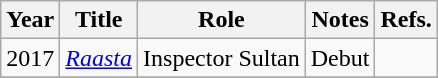<table class="wikitable">
<tr>
<th>Year</th>
<th>Title</th>
<th>Role</th>
<th>Notes</th>
<th>Refs.</th>
</tr>
<tr>
<td>2017</td>
<td><em><a href='#'>Raasta</a></em></td>
<td>Inspector Sultan</td>
<td>Debut</td>
<td></td>
</tr>
<tr>
</tr>
</table>
